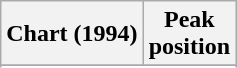<table class="wikitable sortable plainrowheaders">
<tr>
<th scope="col">Chart (1994)</th>
<th scope="col">Peak<br>position</th>
</tr>
<tr>
</tr>
<tr>
</tr>
<tr>
</tr>
<tr>
</tr>
<tr>
</tr>
<tr>
</tr>
<tr>
</tr>
</table>
